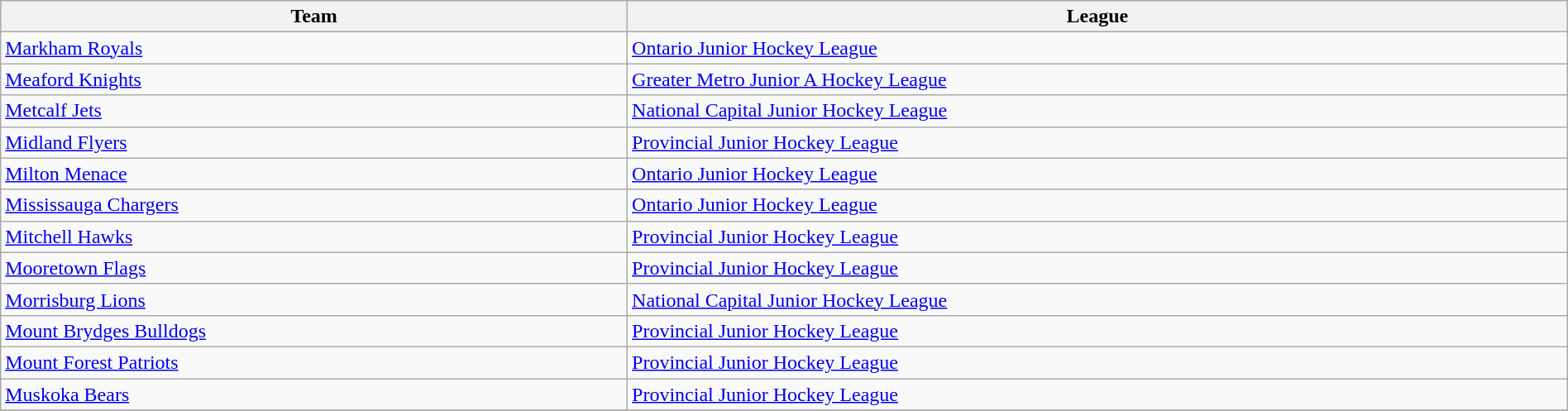<table class="wikitable sortable" width=100%>
<tr>
<th width=40%>Team</th>
<th width=60%>League</th>
</tr>
<tr>
<td><a href='#'>Markham Royals</a></td>
<td><a href='#'>Ontario Junior Hockey League</a></td>
</tr>
<tr>
<td><a href='#'>Meaford Knights</a></td>
<td><a href='#'>Greater Metro Junior A Hockey League</a></td>
</tr>
<tr>
<td><a href='#'>Metcalf Jets</a></td>
<td><a href='#'>National Capital Junior Hockey League</a></td>
</tr>
<tr>
<td><a href='#'>Midland Flyers</a></td>
<td><a href='#'>Provincial Junior Hockey League</a></td>
</tr>
<tr>
<td><a href='#'>Milton Menace</a></td>
<td><a href='#'>Ontario Junior Hockey League</a></td>
</tr>
<tr>
<td><a href='#'>Mississauga Chargers</a></td>
<td><a href='#'>Ontario Junior Hockey League</a></td>
</tr>
<tr>
<td><a href='#'>Mitchell Hawks</a></td>
<td><a href='#'>Provincial Junior Hockey League</a></td>
</tr>
<tr>
<td><a href='#'>Mooretown Flags</a></td>
<td><a href='#'>Provincial Junior Hockey League</a></td>
</tr>
<tr>
<td><a href='#'>Morrisburg Lions</a></td>
<td><a href='#'>National Capital Junior Hockey League</a></td>
</tr>
<tr>
<td><a href='#'>Mount Brydges Bulldogs</a></td>
<td><a href='#'>Provincial Junior Hockey League</a></td>
</tr>
<tr>
<td><a href='#'>Mount Forest Patriots</a></td>
<td><a href='#'>Provincial Junior Hockey League</a></td>
</tr>
<tr>
<td><a href='#'>Muskoka Bears</a></td>
<td><a href='#'>Provincial Junior Hockey League</a></td>
</tr>
<tr>
</tr>
</table>
